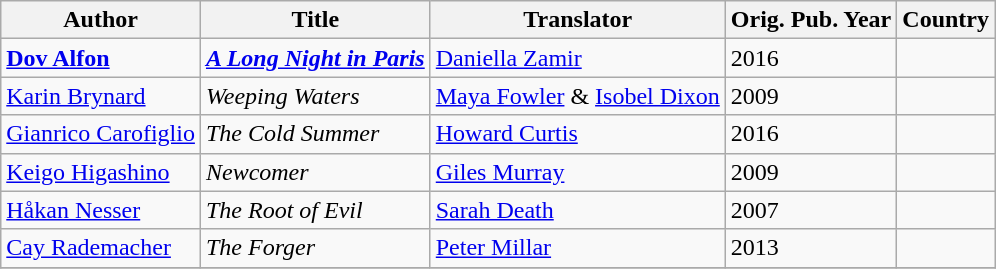<table class="wikitable">
<tr>
<th>Author</th>
<th>Title</th>
<th>Translator</th>
<th>Orig. Pub. Year</th>
<th>Country</th>
</tr>
<tr>
<td><strong><a href='#'>Dov Alfon</a></strong></td>
<td><strong><em><a href='#'>A Long Night in Paris</a></em></strong></td>
<td><a href='#'>Daniella Zamir</a></td>
<td>2016</td>
<td></td>
</tr>
<tr>
<td><a href='#'>Karin Brynard</a></td>
<td><em>Weeping Waters</em></td>
<td><a href='#'>Maya Fowler</a> & <a href='#'>Isobel Dixon</a></td>
<td>2009</td>
<td></td>
</tr>
<tr>
<td><a href='#'>Gianrico Carofiglio</a></td>
<td><em>The Cold Summer</em></td>
<td><a href='#'>Howard Curtis</a></td>
<td>2016</td>
<td></td>
</tr>
<tr>
<td><a href='#'>Keigo Higashino</a></td>
<td><em>Newcomer</em></td>
<td><a href='#'>Giles Murray</a></td>
<td>2009</td>
<td></td>
</tr>
<tr>
<td><a href='#'>Håkan Nesser</a></td>
<td><em>The Root of Evil</em></td>
<td><a href='#'>Sarah Death</a></td>
<td>2007</td>
<td></td>
</tr>
<tr>
<td><a href='#'>Cay Rademacher</a></td>
<td><em>The Forger</em></td>
<td><a href='#'>Peter Millar</a></td>
<td>2013</td>
<td></td>
</tr>
<tr>
</tr>
</table>
